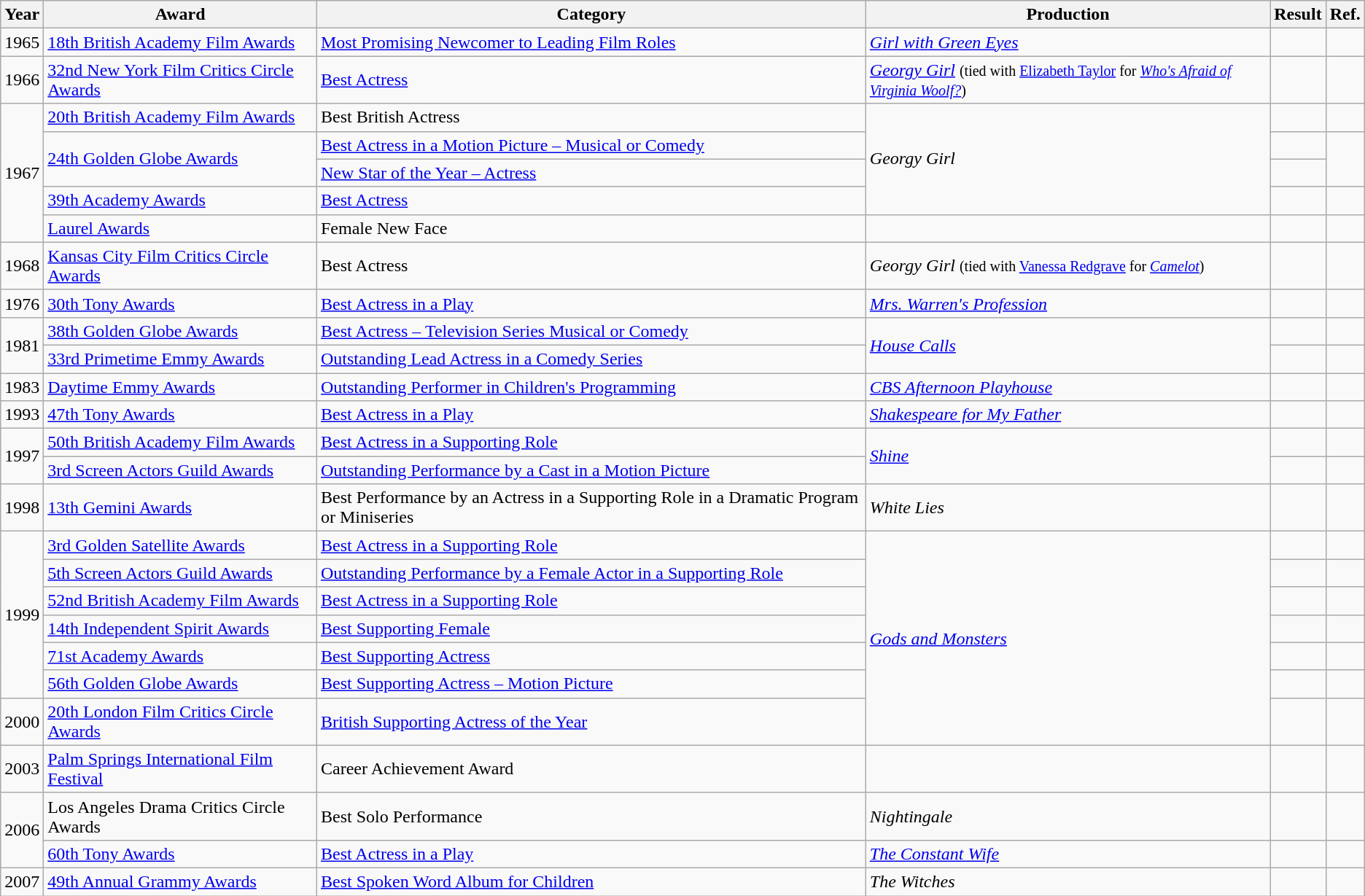<table class="wikitable sortable">
<tr>
<th>Year</th>
<th>Award</th>
<th>Category</th>
<th>Production</th>
<th>Result</th>
<th>Ref.</th>
</tr>
<tr>
<td>1965</td>
<td><a href='#'>18th British Academy Film Awards</a></td>
<td><a href='#'>Most Promising Newcomer to Leading Film Roles</a></td>
<td><a href='#'><em>Girl with Green Eyes</em></a></td>
<td></td>
<td></td>
</tr>
<tr>
<td>1966</td>
<td><a href='#'>32nd New York Film Critics Circle Awards</a></td>
<td><a href='#'>Best Actress</a></td>
<td><a href='#'><em>Georgy Girl</em></a> <small>(tied with <a href='#'>Elizabeth Taylor</a> for <a href='#'><em>Who's Afraid of Virginia Woolf?</em></a>)</small></td>
<td></td>
<td></td>
</tr>
<tr>
<td rowspan="5">1967</td>
<td><a href='#'>20th British Academy Film Awards</a></td>
<td>Best British Actress</td>
<td rowspan="4"><em>Georgy Girl</em></td>
<td></td>
<td></td>
</tr>
<tr>
<td rowspan="2"><a href='#'>24th Golden Globe Awards</a></td>
<td><a href='#'>Best Actress in a Motion Picture – Musical or Comedy</a></td>
<td></td>
<td rowspan="2"></td>
</tr>
<tr>
<td><a href='#'>New Star of the Year – Actress</a></td>
<td></td>
</tr>
<tr>
<td><a href='#'>39th Academy Awards</a></td>
<td><a href='#'>Best Actress</a></td>
<td></td>
<td></td>
</tr>
<tr>
<td><a href='#'>Laurel Awards</a></td>
<td>Female New Face</td>
<td></td>
<td></td>
<td></td>
</tr>
<tr>
<td>1968</td>
<td><a href='#'>Kansas City Film Critics Circle Awards</a></td>
<td>Best Actress</td>
<td><em>Georgy Girl</em> <small>(tied with <a href='#'>Vanessa Redgrave</a> for <a href='#'><em>Camelot</em></a>)</small></td>
<td></td>
<td></td>
</tr>
<tr>
<td>1976</td>
<td><a href='#'>30th Tony Awards</a></td>
<td><a href='#'>Best Actress in a Play</a></td>
<td><em><a href='#'>Mrs. Warren's Profession</a></em></td>
<td></td>
<td></td>
</tr>
<tr>
<td rowspan="2">1981</td>
<td><a href='#'>38th Golden Globe Awards</a></td>
<td><a href='#'>Best Actress – Television Series Musical or Comedy</a></td>
<td rowspan=2><em><a href='#'>House Calls</a></em></td>
<td></td>
<td></td>
</tr>
<tr>
<td><a href='#'>33rd Primetime Emmy Awards</a></td>
<td><a href='#'>Outstanding Lead Actress in a Comedy Series</a></td>
<td></td>
<td></td>
</tr>
<tr>
<td>1983</td>
<td><a href='#'>Daytime Emmy Awards</a></td>
<td><a href='#'>Outstanding Performer in Children's Programming</a></td>
<td><a href='#'><em>CBS Afternoon Playhouse</em></a></td>
<td></td>
<td></td>
</tr>
<tr>
<td>1993</td>
<td><a href='#'>47th Tony Awards</a></td>
<td><a href='#'>Best Actress in a Play</a></td>
<td><em><a href='#'>Shakespeare for My Father</a></em></td>
<td></td>
<td></td>
</tr>
<tr>
<td rowspan="2">1997</td>
<td><a href='#'>50th British Academy Film Awards</a></td>
<td><a href='#'>Best Actress in a Supporting Role</a></td>
<td rowspan=2><em><a href='#'>Shine</a></em></td>
<td></td>
<td></td>
</tr>
<tr>
<td><a href='#'>3rd Screen Actors Guild Awards</a></td>
<td><a href='#'>Outstanding Performance by a Cast in a Motion Picture</a></td>
<td></td>
<td></td>
</tr>
<tr>
<td>1998</td>
<td><a href='#'>13th Gemini Awards</a></td>
<td>Best Performance by an Actress in a Supporting Role in a Dramatic Program or Miniseries</td>
<td><em>White Lies</em></td>
<td></td>
<td></td>
</tr>
<tr>
<td rowspan="6">1999</td>
<td><a href='#'>3rd Golden Satellite Awards</a></td>
<td><a href='#'>Best Actress in a Supporting Role</a></td>
<td rowspan=7><em><a href='#'>Gods and Monsters</a></em></td>
<td></td>
<td></td>
</tr>
<tr>
<td><a href='#'>5th Screen Actors Guild Awards</a></td>
<td><a href='#'>Outstanding Performance by a Female Actor in a Supporting Role</a></td>
<td></td>
<td></td>
</tr>
<tr>
<td><a href='#'>52nd British Academy Film Awards</a></td>
<td><a href='#'>Best Actress in a Supporting Role</a></td>
<td></td>
<td></td>
</tr>
<tr>
<td><a href='#'>14th Independent Spirit Awards</a></td>
<td><a href='#'>Best Supporting Female</a></td>
<td></td>
<td></td>
</tr>
<tr>
<td><a href='#'>71st Academy Awards</a></td>
<td><a href='#'>Best Supporting Actress</a></td>
<td></td>
<td></td>
</tr>
<tr>
<td><a href='#'>56th Golden Globe Awards</a></td>
<td><a href='#'>Best Supporting Actress – Motion Picture</a></td>
<td></td>
<td></td>
</tr>
<tr>
<td>2000</td>
<td><a href='#'>20th London Film Critics Circle Awards</a></td>
<td><a href='#'>British Supporting Actress of the Year</a></td>
<td></td>
<td></td>
</tr>
<tr>
<td>2003</td>
<td><a href='#'>Palm Springs International Film Festival</a></td>
<td>Career Achievement Award</td>
<td></td>
<td></td>
<td></td>
</tr>
<tr>
<td rowspan="2">2006</td>
<td>Los Angeles Drama Critics Circle Awards</td>
<td>Best Solo Performance</td>
<td><em>Nightingale</em></td>
<td></td>
<td></td>
</tr>
<tr>
<td><a href='#'>60th Tony Awards</a></td>
<td><a href='#'>Best Actress in a Play</a></td>
<td><em><a href='#'>The Constant Wife</a></em></td>
<td></td>
<td></td>
</tr>
<tr>
<td>2007</td>
<td><a href='#'>49th Annual Grammy Awards</a></td>
<td><a href='#'>Best Spoken Word Album for Children</a></td>
<td><em>The Witches</em></td>
<td></td>
<td></td>
</tr>
</table>
